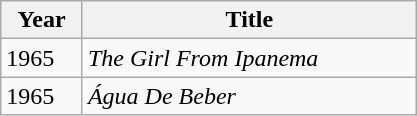<table class="wikitable" style="width:22%;">
<tr>
<th>Year</th>
<th>Title</th>
</tr>
<tr>
<td>1965</td>
<td><em>The Girl From Ipanema</em></td>
</tr>
<tr>
<td>1965</td>
<td><em>Água De Beber</em></td>
</tr>
</table>
